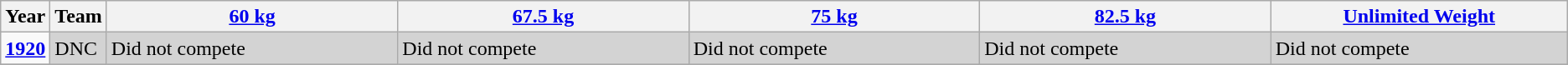<table class="wikitable sortable" style="font-size: 100%">
<tr>
<th>Year</th>
<th>Team</th>
<th width=300><a href='#'>60 kg</a></th>
<th width=300><a href='#'>67.5 kg</a></th>
<th width=300><a href='#'>75 kg</a></th>
<th width=300><a href='#'>82.5 kg</a></th>
<th width=300><a href='#'>Unlimited Weight</a></th>
</tr>
<tr>
<td><strong><a href='#'>1920</a></strong></td>
<td bgcolor="lightgray">DNC</td>
<td bgcolor="lightgray">Did not compete</td>
<td bgcolor="lightgray">Did not compete</td>
<td bgcolor="lightgray">Did not compete</td>
<td bgcolor="lightgray">Did not compete</td>
<td bgcolor="lightgray">Did not compete</td>
</tr>
<tr>
</tr>
</table>
